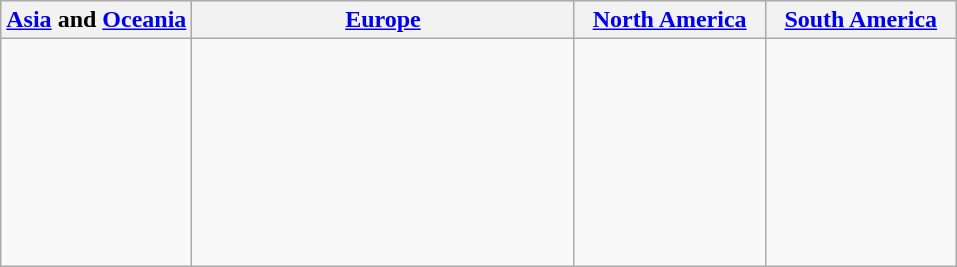<table class="wikitable">
<tr>
<th width=20%><a href='#'>Asia</a> and <a href='#'>Oceania</a></th>
<th width=40%><a href='#'>Europe</a></th>
<th width=20%><a href='#'>North America</a></th>
<th width=20%><a href='#'>South America</a></th>
</tr>
<tr>
<td><br><br>
</td>
<td><br>

<br>
<br>
<br>
<br>


<br>
<br>
<br>

</td>
<td><br><br>
<br>
</td>
<td><br><br>
</td>
</tr>
</table>
